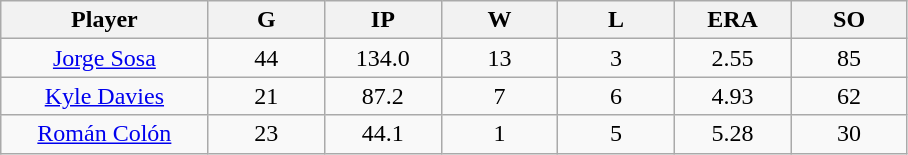<table class="wikitable sortable">
<tr>
<th bgcolor="#DDDDFF" width="16%">Player</th>
<th bgcolor="#DDDDFF" width="9%">G</th>
<th bgcolor="#DDDDFF" width="9%">IP</th>
<th bgcolor="#DDDDFF" width="9%">W</th>
<th bgcolor="#DDDDFF" width="9%">L</th>
<th bgcolor="#DDDDFF" width="9%">ERA</th>
<th bgcolor="#DDDDFF" width="9%">SO</th>
</tr>
<tr align=center>
<td><a href='#'>Jorge Sosa</a></td>
<td>44</td>
<td>134.0</td>
<td>13</td>
<td>3</td>
<td>2.55</td>
<td>85</td>
</tr>
<tr align=center>
<td><a href='#'>Kyle Davies</a></td>
<td>21</td>
<td>87.2</td>
<td>7</td>
<td>6</td>
<td>4.93</td>
<td>62</td>
</tr>
<tr align=center>
<td><a href='#'>Román Colón</a></td>
<td>23</td>
<td>44.1</td>
<td>1</td>
<td>5</td>
<td>5.28</td>
<td>30</td>
</tr>
</table>
